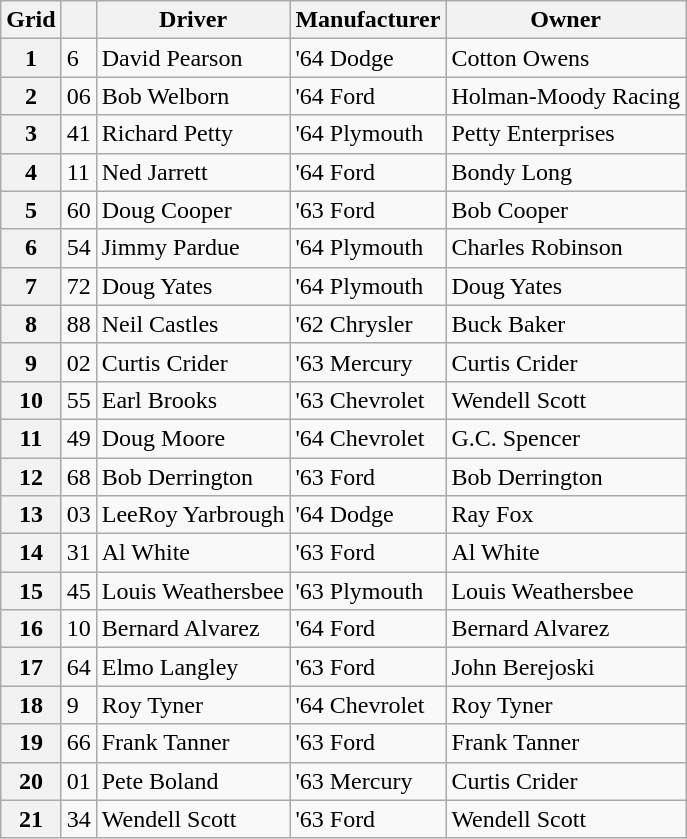<table class="wikitable">
<tr>
<th>Grid</th>
<th></th>
<th>Driver</th>
<th>Manufacturer</th>
<th>Owner</th>
</tr>
<tr>
<th>1</th>
<td>6</td>
<td>David Pearson</td>
<td>'64 Dodge</td>
<td>Cotton Owens</td>
</tr>
<tr>
<th>2</th>
<td>06</td>
<td>Bob Welborn</td>
<td>'64 Ford</td>
<td>Holman-Moody Racing</td>
</tr>
<tr>
<th>3</th>
<td>41</td>
<td>Richard Petty</td>
<td>'64 Plymouth</td>
<td>Petty Enterprises</td>
</tr>
<tr>
<th>4</th>
<td>11</td>
<td>Ned Jarrett</td>
<td>'64 Ford</td>
<td>Bondy Long</td>
</tr>
<tr>
<th>5</th>
<td>60</td>
<td>Doug Cooper</td>
<td>'63 Ford</td>
<td>Bob Cooper</td>
</tr>
<tr>
<th>6</th>
<td>54</td>
<td>Jimmy Pardue</td>
<td>'64 Plymouth</td>
<td>Charles Robinson</td>
</tr>
<tr>
<th>7</th>
<td>72</td>
<td>Doug Yates</td>
<td>'64 Plymouth</td>
<td>Doug Yates</td>
</tr>
<tr>
<th>8</th>
<td>88</td>
<td>Neil Castles</td>
<td>'62 Chrysler</td>
<td>Buck Baker</td>
</tr>
<tr>
<th>9</th>
<td>02</td>
<td>Curtis Crider</td>
<td>'63 Mercury</td>
<td>Curtis Crider</td>
</tr>
<tr>
<th>10</th>
<td>55</td>
<td>Earl Brooks</td>
<td>'63 Chevrolet</td>
<td>Wendell Scott</td>
</tr>
<tr>
<th>11</th>
<td>49</td>
<td>Doug Moore</td>
<td>'64 Chevrolet</td>
<td>G.C. Spencer</td>
</tr>
<tr>
<th>12</th>
<td>68</td>
<td>Bob Derrington</td>
<td>'63 Ford</td>
<td>Bob Derrington</td>
</tr>
<tr>
<th>13</th>
<td>03</td>
<td>LeeRoy Yarbrough</td>
<td>'64 Dodge</td>
<td>Ray Fox</td>
</tr>
<tr>
<th>14</th>
<td>31</td>
<td>Al White</td>
<td>'63 Ford</td>
<td>Al White</td>
</tr>
<tr>
<th>15</th>
<td>45</td>
<td>Louis Weathersbee</td>
<td>'63 Plymouth</td>
<td>Louis Weathersbee</td>
</tr>
<tr>
<th>16</th>
<td>10</td>
<td>Bernard Alvarez</td>
<td>'64 Ford</td>
<td>Bernard Alvarez</td>
</tr>
<tr>
<th>17</th>
<td>64</td>
<td>Elmo Langley</td>
<td>'63 Ford</td>
<td>John Berejoski</td>
</tr>
<tr>
<th>18</th>
<td>9</td>
<td>Roy Tyner</td>
<td>'64 Chevrolet</td>
<td>Roy Tyner</td>
</tr>
<tr>
<th>19</th>
<td>66</td>
<td>Frank Tanner</td>
<td>'63 Ford</td>
<td>Frank Tanner</td>
</tr>
<tr>
<th>20</th>
<td>01</td>
<td>Pete Boland</td>
<td>'63 Mercury</td>
<td>Curtis Crider</td>
</tr>
<tr>
<th>21</th>
<td>34</td>
<td>Wendell Scott</td>
<td>'63 Ford</td>
<td>Wendell Scott</td>
</tr>
</table>
